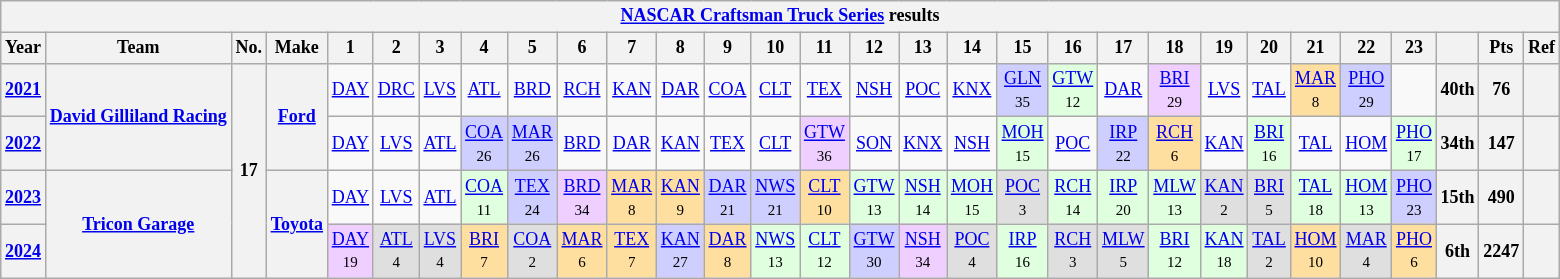<table class="wikitable" style="text-align:center; font-size:75%">
<tr>
<th colspan=30><a href='#'>NASCAR Craftsman Truck Series</a> results</th>
</tr>
<tr>
<th>Year</th>
<th>Team</th>
<th>No.</th>
<th>Make</th>
<th>1</th>
<th>2</th>
<th>3</th>
<th>4</th>
<th>5</th>
<th>6</th>
<th>7</th>
<th>8</th>
<th>9</th>
<th>10</th>
<th>11</th>
<th>12</th>
<th>13</th>
<th>14</th>
<th>15</th>
<th>16</th>
<th>17</th>
<th>18</th>
<th>19</th>
<th>20</th>
<th>21</th>
<th>22</th>
<th>23</th>
<th></th>
<th>Pts</th>
<th>Ref</th>
</tr>
<tr>
<th><a href='#'>2021</a></th>
<th rowspan=2><a href='#'>David Gilliland Racing</a></th>
<th rowspan=4>17</th>
<th rowspan=2><a href='#'>Ford</a></th>
<td><a href='#'>DAY</a></td>
<td><a href='#'>DRC</a></td>
<td><a href='#'>LVS</a></td>
<td><a href='#'>ATL</a></td>
<td><a href='#'>BRD</a></td>
<td><a href='#'>RCH</a></td>
<td><a href='#'>KAN</a></td>
<td><a href='#'>DAR</a></td>
<td><a href='#'>COA</a></td>
<td><a href='#'>CLT</a></td>
<td><a href='#'>TEX</a></td>
<td><a href='#'>NSH</a></td>
<td><a href='#'>POC</a></td>
<td><a href='#'>KNX</a></td>
<td style="background:#CFCFFF;"><a href='#'>GLN</a><br><small>35</small></td>
<td style="background:#DFFFDF;"><a href='#'>GTW</a><br><small>12</small></td>
<td><a href='#'>DAR</a></td>
<td style="background:#EFCFFF;"><a href='#'>BRI</a><br><small>29</small></td>
<td><a href='#'>LVS</a></td>
<td><a href='#'>TAL</a></td>
<td style="background:#FFDF9F;"><a href='#'>MAR</a><br><small>8</small></td>
<td style="background:#CFCFFF;"><a href='#'>PHO</a><br><small>29</small></td>
<td></td>
<th>40th</th>
<th>76</th>
<th></th>
</tr>
<tr>
<th><a href='#'>2022</a></th>
<td><a href='#'>DAY</a></td>
<td><a href='#'>LVS</a></td>
<td><a href='#'>ATL</a></td>
<td style="background:#CFCFFF;"><a href='#'>COA</a><br><small>26</small></td>
<td style="background:#CFCFFF;"><a href='#'>MAR</a><br><small>26</small></td>
<td><a href='#'>BRD</a></td>
<td><a href='#'>DAR</a></td>
<td><a href='#'>KAN</a></td>
<td><a href='#'>TEX</a></td>
<td><a href='#'>CLT</a></td>
<td style="background:#EFCFFF;"><a href='#'>GTW</a><br><small>36</small></td>
<td><a href='#'>SON</a></td>
<td><a href='#'>KNX</a></td>
<td><a href='#'>NSH</a></td>
<td style="background:#DFFFDF;"><a href='#'>MOH</a><br><small>15</small></td>
<td><a href='#'>POC</a></td>
<td style="background:#CFCFFF;"><a href='#'>IRP</a><br><small>22</small></td>
<td style="background:#FFDF9F;"><a href='#'>RCH</a><br><small>6</small></td>
<td><a href='#'>KAN</a></td>
<td style="background:#DFFFDF;"><a href='#'>BRI</a><br><small>16</small></td>
<td><a href='#'>TAL</a></td>
<td><a href='#'>HOM</a></td>
<td style="background:#DFFFDF;"><a href='#'>PHO</a><br><small>17</small></td>
<th>34th</th>
<th>147</th>
<th></th>
</tr>
<tr>
<th><a href='#'>2023</a></th>
<th rowspan=2><a href='#'>Tricon Garage</a></th>
<th rowspan=2><a href='#'>Toyota</a></th>
<td><a href='#'>DAY</a></td>
<td><a href='#'>LVS</a></td>
<td><a href='#'>ATL</a></td>
<td style="background:#DFFFDF;"><a href='#'>COA</a><br><small>11</small></td>
<td style="background:#CFCFFF;"><a href='#'>TEX</a><br><small>24</small></td>
<td style="background:#EFCFFF;"><a href='#'>BRD</a><br><small>34</small></td>
<td style="background:#FFDF9F;"><a href='#'>MAR</a><br><small>8</small></td>
<td style="background:#FFDF9F;"><a href='#'>KAN</a><br><small>9</small></td>
<td style="background:#CFCFFF;"><a href='#'>DAR</a><br><small>21</small></td>
<td style="background:#CFCFFF;"><a href='#'>NWS</a><br><small>21</small></td>
<td style="background:#FFDF9F;"><a href='#'>CLT</a><br><small>10</small></td>
<td style="background:#DFFFDF;"><a href='#'>GTW</a><br><small>13</small></td>
<td style="background:#DFFFDF;"><a href='#'>NSH</a><br><small>14</small></td>
<td style="background:#DFFFDF;"><a href='#'>MOH</a><br><small>15</small></td>
<td style="background:#DFDFDF;"><a href='#'>POC</a><br><small>3</small></td>
<td style="background:#DFFFDF;"><a href='#'>RCH</a><br><small>14</small></td>
<td style="background:#DFFFDF;"><a href='#'>IRP</a><br><small>20</small></td>
<td style="background:#DFFFDF;"><a href='#'>MLW</a><br><small>13</small></td>
<td style="background:#DFDFDF;"><a href='#'>KAN</a><br><small>2</small></td>
<td style="background:#DFDFDF;"><a href='#'>BRI</a><br><small>5</small></td>
<td style="background:#DFFFDF;"><a href='#'>TAL</a><br><small>18</small></td>
<td style="background:#DFFFDF;"><a href='#'>HOM</a><br><small>13</small></td>
<td style="background:#CFCFFF;"><a href='#'>PHO</a><br><small>23</small></td>
<th>15th</th>
<th>490</th>
<th></th>
</tr>
<tr>
<th><a href='#'>2024</a></th>
<td style="background:#EFCFFF;"><a href='#'>DAY</a><br><small>19</small></td>
<td style="background:#DFDFDF;"><a href='#'>ATL</a><br><small>4</small></td>
<td style="background:#DFDFDF;"><a href='#'>LVS</a><br><small>4</small></td>
<td style="background:#FFDF9F;"><a href='#'>BRI</a><br><small>7</small></td>
<td style="background:#DFDFDF;"><a href='#'>COA</a><br><small>2</small></td>
<td style="background:#FFDF9F;"><a href='#'>MAR</a><br><small>6</small></td>
<td style="background:#FFDF9F;"><a href='#'>TEX</a><br><small>7</small></td>
<td style="background:#CFCFFF;"><a href='#'>KAN</a><br><small>27</small></td>
<td style="background:#FFDF9F;"><a href='#'>DAR</a><br><small>8</small></td>
<td style="background:#DFFFDF;"><a href='#'>NWS</a><br><small>13</small></td>
<td style="background:#DFFFDF;"><a href='#'>CLT</a><br><small>12</small></td>
<td style="background:#CFCFFF;"><a href='#'>GTW</a><br><small>30</small></td>
<td style="background:#EFCFFF;"><a href='#'>NSH</a><br><small>34</small></td>
<td style="background:#DFDFDF;"><a href='#'>POC</a><br><small>4</small></td>
<td style="background:#DFFFDF;"><a href='#'>IRP</a><br><small>16</small></td>
<td style="background:#DFDFDF;"><a href='#'>RCH</a><br><small>3</small></td>
<td style="background:#DFDFDF;"><a href='#'>MLW</a><br><small>5</small></td>
<td style="background:#DFFFDF;"><a href='#'>BRI</a><br><small>12</small></td>
<td style="background:#DFFFDF;"><a href='#'>KAN</a><br><small>18</small></td>
<td style="background:#DFDFDF;"><a href='#'>TAL</a><br><small>2</small></td>
<td style="background:#FFDF9F;"><a href='#'>HOM</a><br><small>10</small></td>
<td style="background:#DFDFDF;"><a href='#'>MAR</a><br><small>4</small></td>
<td style="background:#FFDF9F;"><a href='#'>PHO</a><br><small>6</small></td>
<th>6th</th>
<th>2247</th>
<th></th>
</tr>
</table>
